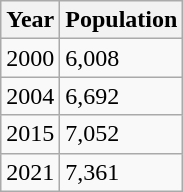<table class="wikitable">
<tr>
<th>Year</th>
<th>Population</th>
</tr>
<tr>
<td>2000</td>
<td>6,008</td>
</tr>
<tr>
<td>2004</td>
<td>6,692</td>
</tr>
<tr>
<td>2015</td>
<td>7,052</td>
</tr>
<tr>
<td>2021</td>
<td>7,361</td>
</tr>
</table>
